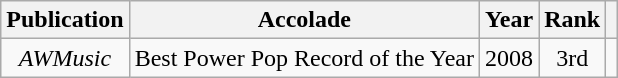<table class="wikitable plainrowheaders" style="text-align:center">
<tr>
<th>Publication</th>
<th>Accolade</th>
<th>Year</th>
<th>Rank</th>
<th class="unsortable"></th>
</tr>
<tr>
<td><em>AWMusic</em></td>
<td>Best Power Pop Record of the Year</td>
<td>2008</td>
<td>3rd</td>
<td></td>
</tr>
</table>
